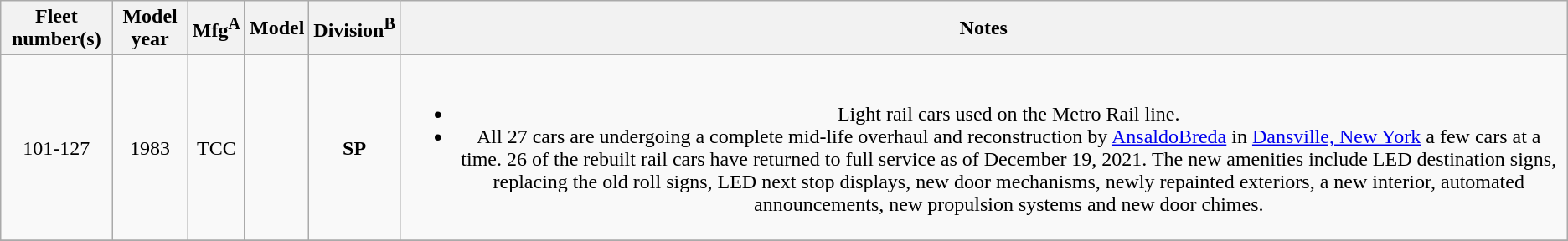<table class="wikitable" style="font-size:90% style="text-align:center">
<tr>
<th>Fleet number(s)</th>
<th>Model year</th>
<th>Mfg<sup><strong>A</strong></sup></th>
<th>Model</th>
<th>Division<sup><strong>B</strong></sup></th>
<th>Notes</th>
</tr>
<tr style="text-align:center;">
<td>101-127<br></td>
<td>1983</td>
<td>TCC</td>
<td></td>
<td><strong>SP</strong></td>
<td><br><ul><li>Light rail cars used on the Metro Rail line.</li><li>All 27 cars are undergoing a complete mid-life overhaul and reconstruction by <a href='#'>AnsaldoBreda</a> in <a href='#'>Dansville, New York</a> a few cars at a time. 26 of the rebuilt rail cars have returned to full service as of December 19, 2021. The new amenities include LED destination signs, replacing the old roll signs, LED next stop displays, new door mechanisms, newly repainted exteriors, a new interior, automated announcements, new propulsion systems and new door chimes.</li></ul></td>
</tr>
<tr>
</tr>
</table>
